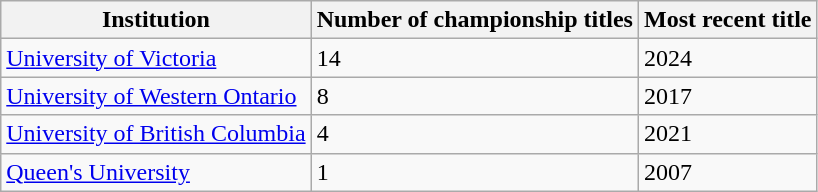<table class="wikitable">
<tr>
<th>Institution</th>
<th>Number of championship titles</th>
<th>Most recent title</th>
</tr>
<tr>
<td><a href='#'>University of Victoria</a></td>
<td>14</td>
<td>2024</td>
</tr>
<tr>
<td><a href='#'>University of Western Ontario</a></td>
<td>8</td>
<td>2017</td>
</tr>
<tr>
<td><a href='#'>University of British Columbia</a></td>
<td>4</td>
<td>2021</td>
</tr>
<tr>
<td><a href='#'>Queen's University</a></td>
<td>1</td>
<td>2007</td>
</tr>
</table>
